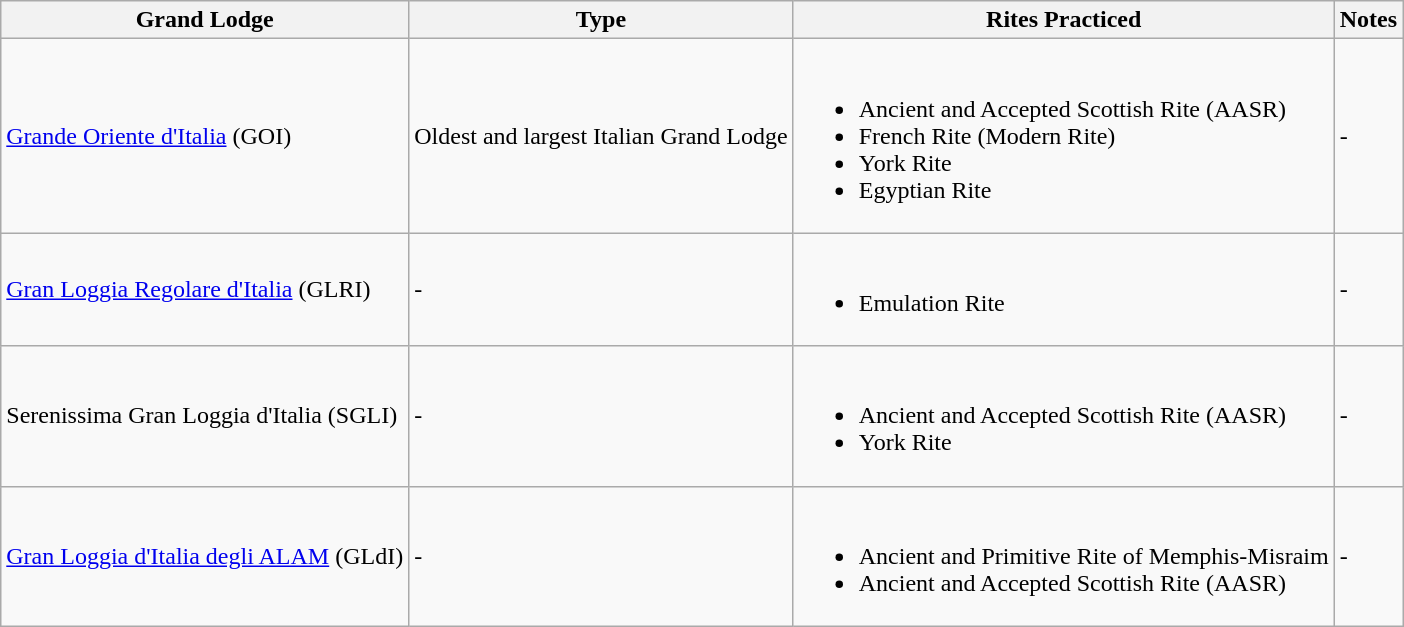<table class="wikitable">
<tr>
<th>Grand Lodge</th>
<th>Type</th>
<th>Rites Practiced</th>
<th>Notes</th>
</tr>
<tr>
<td><a href='#'>Grande Oriente d'Italia</a> (GOI)</td>
<td>Oldest and largest Italian Grand Lodge</td>
<td><br><ul><li>Ancient and Accepted Scottish Rite (AASR)</li><li>French Rite (Modern Rite)</li><li>York Rite</li><li>Egyptian Rite</li></ul></td>
<td>-</td>
</tr>
<tr>
<td><a href='#'>Gran Loggia Regolare d'Italia</a> (GLRI)</td>
<td>-</td>
<td><br><ul><li>Emulation Rite</li></ul></td>
<td>-</td>
</tr>
<tr>
<td>Serenissima Gran Loggia d'Italia (SGLI)</td>
<td>-</td>
<td><br><ul><li>Ancient and Accepted Scottish Rite (AASR)</li><li>York Rite</li></ul></td>
<td>-</td>
</tr>
<tr>
<td><a href='#'>Gran Loggia d'Italia degli ALAM</a> (GLdI)</td>
<td>-</td>
<td><br><ul><li>Ancient and Primitive Rite of Memphis-Misraim</li><li>Ancient and Accepted Scottish Rite (AASR)</li></ul></td>
<td>-</td>
</tr>
</table>
